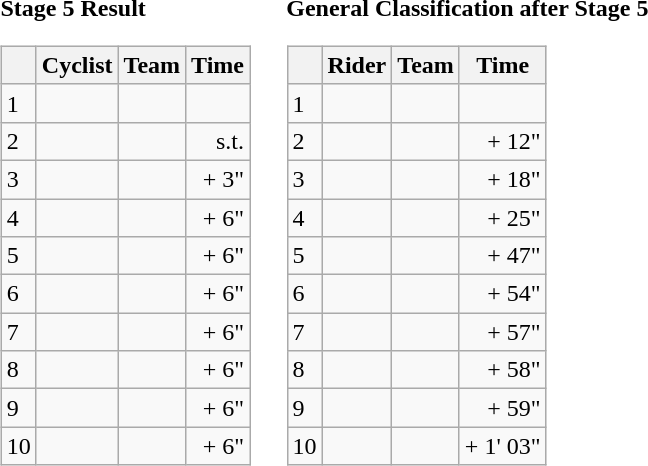<table>
<tr>
<td><strong>Stage 5 Result</strong><br><table class="wikitable">
<tr>
<th></th>
<th>Cyclist</th>
<th>Team</th>
<th>Time</th>
</tr>
<tr>
<td>1</td>
<td></td>
<td></td>
<td align="right"></td>
</tr>
<tr>
<td>2</td>
<td></td>
<td></td>
<td align="right">s.t.</td>
</tr>
<tr>
<td>3</td>
<td></td>
<td></td>
<td align="right">+ 3"</td>
</tr>
<tr>
<td>4</td>
<td></td>
<td></td>
<td align="right">+ 6"</td>
</tr>
<tr>
<td>5</td>
<td></td>
<td></td>
<td align="right">+ 6"</td>
</tr>
<tr>
<td>6</td>
<td></td>
<td></td>
<td align="right">+ 6"</td>
</tr>
<tr>
<td>7</td>
<td></td>
<td></td>
<td align="right">+ 6"</td>
</tr>
<tr>
<td>8</td>
<td></td>
<td></td>
<td align="right">+ 6"</td>
</tr>
<tr>
<td>9</td>
<td></td>
<td></td>
<td align="right">+ 6"</td>
</tr>
<tr>
<td>10</td>
<td></td>
<td></td>
<td align="right">+ 6"</td>
</tr>
</table>
</td>
<td></td>
<td><strong>General Classification after Stage 5</strong><br><table class="wikitable">
<tr>
<th></th>
<th>Rider</th>
<th>Team</th>
<th>Time</th>
</tr>
<tr>
<td>1</td>
<td> </td>
<td></td>
<td align="right"></td>
</tr>
<tr>
<td>2</td>
<td></td>
<td></td>
<td align="right">+ 12"</td>
</tr>
<tr>
<td>3</td>
<td></td>
<td></td>
<td align="right">+ 18"</td>
</tr>
<tr>
<td>4</td>
<td></td>
<td></td>
<td align="right">+ 25"</td>
</tr>
<tr>
<td>5</td>
<td></td>
<td></td>
<td align="right">+ 47"</td>
</tr>
<tr>
<td>6</td>
<td></td>
<td></td>
<td align="right">+ 54"</td>
</tr>
<tr>
<td>7</td>
<td></td>
<td></td>
<td align="right">+ 57"</td>
</tr>
<tr>
<td>8</td>
<td></td>
<td></td>
<td align="right">+ 58"</td>
</tr>
<tr>
<td>9</td>
<td></td>
<td></td>
<td align="right">+ 59"</td>
</tr>
<tr>
<td>10</td>
<td></td>
<td></td>
<td align="right">+ 1' 03"</td>
</tr>
</table>
</td>
</tr>
</table>
